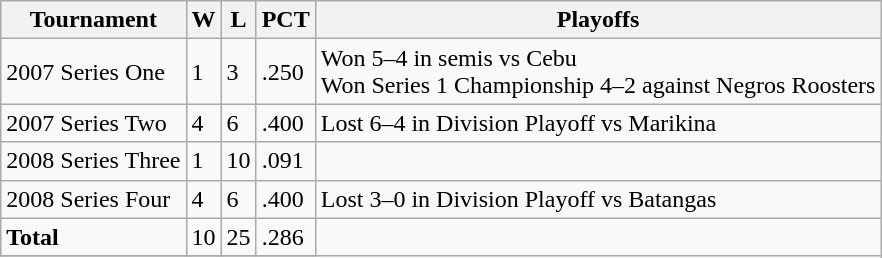<table class="wikitable">
<tr>
<th>Tournament</th>
<th>W</th>
<th>L</th>
<th>PCT</th>
<th>Playoffs</th>
</tr>
<tr>
<td>2007 Series One</td>
<td>1</td>
<td>3</td>
<td>.250</td>
<td>Won 5–4 in semis vs Cebu<br>Won Series 1 Championship 4–2 against Negros Roosters</td>
</tr>
<tr>
<td>2007 Series Two</td>
<td>4</td>
<td>6</td>
<td>.400</td>
<td>Lost 6–4 in Division Playoff vs Marikina</td>
</tr>
<tr>
<td>2008 Series Three</td>
<td>1</td>
<td>10</td>
<td>.091</td>
</tr>
<tr>
<td>2008 Series Four</td>
<td>4</td>
<td>6</td>
<td>.400</td>
<td>Lost 3–0 in Division Playoff vs Batangas</td>
</tr>
<tr>
<td><strong>Total</strong></td>
<td>10</td>
<td>25</td>
<td>.286</td>
</tr>
<tr>
</tr>
</table>
